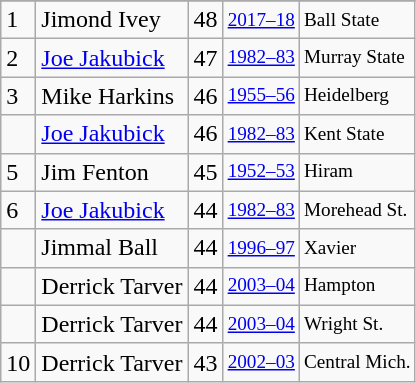<table class="wikitable">
<tr>
</tr>
<tr>
<td>1</td>
<td>Jimond Ivey</td>
<td>48</td>
<td style="font-size:80%;"><a href='#'>2017–18</a></td>
<td style="font-size:80%;">Ball State</td>
</tr>
<tr>
<td>2</td>
<td><a href='#'>Joe Jakubick</a></td>
<td>47</td>
<td style="font-size:80%;"><a href='#'>1982–83</a></td>
<td style="font-size:80%;">Murray State</td>
</tr>
<tr>
<td>3</td>
<td>Mike Harkins</td>
<td>46</td>
<td style="font-size:80%;"><a href='#'>1955–56</a></td>
<td style="font-size:80%;">Heidelberg</td>
</tr>
<tr>
<td></td>
<td><a href='#'>Joe Jakubick</a></td>
<td>46</td>
<td style="font-size:80%;"><a href='#'>1982–83</a></td>
<td style="font-size:80%;">Kent State</td>
</tr>
<tr>
<td>5</td>
<td>Jim Fenton</td>
<td>45</td>
<td style="font-size:80%;"><a href='#'>1952–53</a></td>
<td style="font-size:80%;">Hiram</td>
</tr>
<tr>
<td>6</td>
<td><a href='#'>Joe Jakubick</a></td>
<td>44</td>
<td style="font-size:80%;"><a href='#'>1982–83</a></td>
<td style="font-size:80%;">Morehead St.</td>
</tr>
<tr>
<td></td>
<td>Jimmal Ball</td>
<td>44</td>
<td style="font-size:80%;"><a href='#'>1996–97</a></td>
<td style="font-size:80%;">Xavier</td>
</tr>
<tr>
<td></td>
<td>Derrick Tarver</td>
<td>44</td>
<td style="font-size:80%;"><a href='#'>2003–04</a></td>
<td style="font-size:80%;">Hampton</td>
</tr>
<tr>
<td></td>
<td>Derrick Tarver</td>
<td>44</td>
<td style="font-size:80%;"><a href='#'>2003–04</a></td>
<td style="font-size:80%;">Wright St.</td>
</tr>
<tr>
<td>10</td>
<td>Derrick Tarver</td>
<td>43</td>
<td style="font-size:80%;"><a href='#'>2002–03</a></td>
<td style="font-size:80%;">Central Mich.</td>
</tr>
</table>
